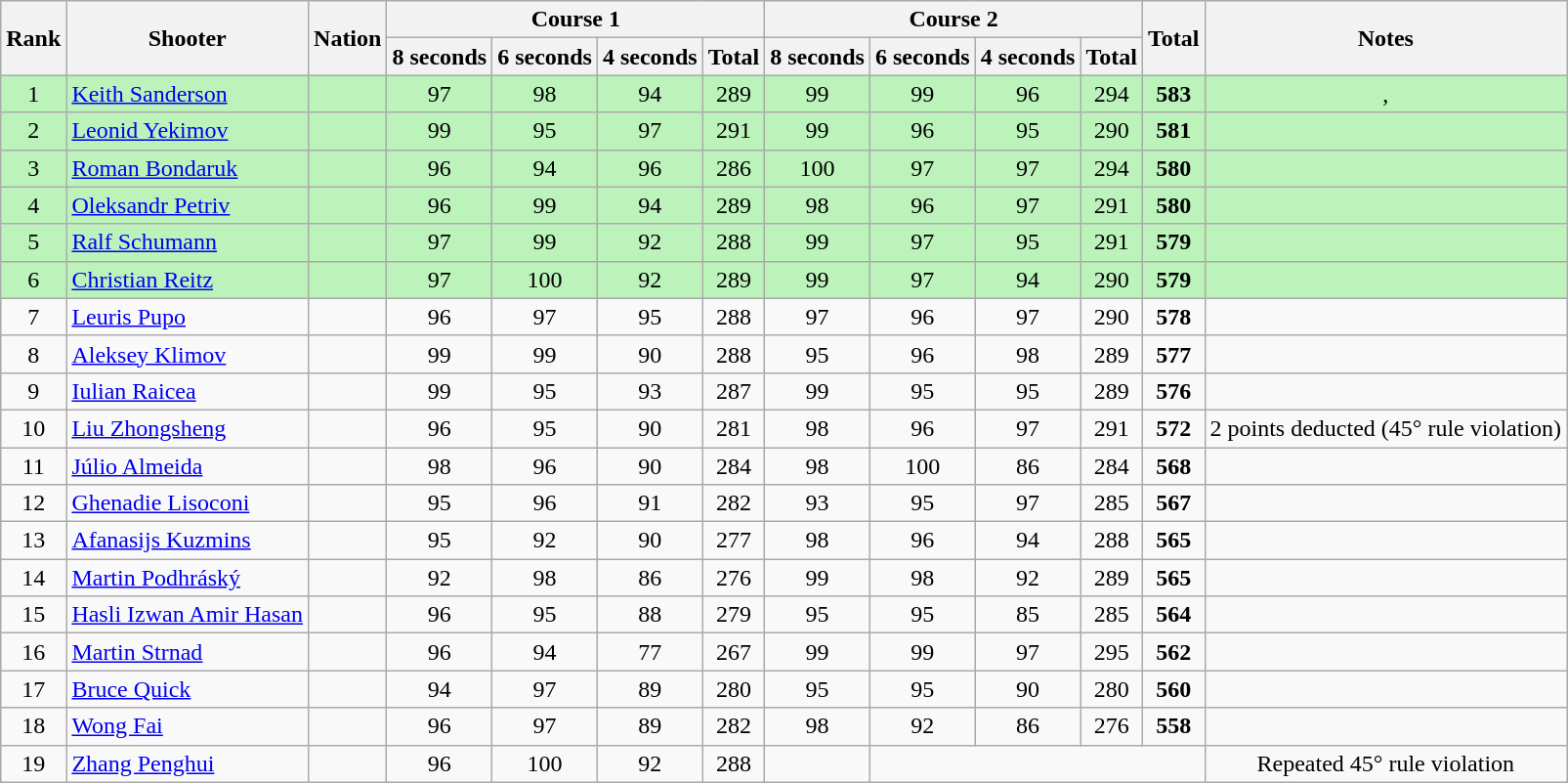<table class="wikitable sortable" style="text-align: center">
<tr>
<th rowspan=2>Rank</th>
<th rowspan=2>Shooter</th>
<th rowspan=2>Nation</th>
<th colspan=4>Course 1</th>
<th colspan=4>Course 2</th>
<th rowspan=2>Total</th>
<th rowspan=2>Notes</th>
</tr>
<tr>
<th>8 seconds</th>
<th>6 seconds</th>
<th>4 seconds</th>
<th>Total</th>
<th>8 seconds</th>
<th>6 seconds</th>
<th>4 seconds</th>
<th>Total</th>
</tr>
<tr bgcolor=#bbf3bb>
<td>1</td>
<td align=left><a href='#'>Keith Sanderson</a></td>
<td align="left"></td>
<td>97</td>
<td>98</td>
<td>94</td>
<td>289</td>
<td>99</td>
<td>99</td>
<td>96</td>
<td>294</td>
<td><strong>583</strong></td>
<td>, </td>
</tr>
<tr bgcolor=#bbf3bb>
<td>2</td>
<td align=left><a href='#'>Leonid Yekimov</a></td>
<td align="left"></td>
<td>99</td>
<td>95</td>
<td>97</td>
<td>291</td>
<td>99</td>
<td>96</td>
<td>95</td>
<td>290</td>
<td><strong>581</strong></td>
<td></td>
</tr>
<tr bgcolor=#bbf3bb>
<td>3</td>
<td align=left><a href='#'>Roman Bondaruk</a></td>
<td align="left"></td>
<td>96</td>
<td>94</td>
<td>96</td>
<td>286</td>
<td>100</td>
<td>97</td>
<td>97</td>
<td>294</td>
<td><strong>580</strong></td>
<td></td>
</tr>
<tr bgcolor=#bbf3bb>
<td>4</td>
<td align=left><a href='#'>Oleksandr Petriv</a></td>
<td align="left"></td>
<td>96</td>
<td>99</td>
<td>94</td>
<td>289</td>
<td>98</td>
<td>96</td>
<td>97</td>
<td>291</td>
<td><strong>580</strong></td>
<td></td>
</tr>
<tr bgcolor=#bbf3bb>
<td>5</td>
<td align=left><a href='#'>Ralf Schumann</a></td>
<td align="left"></td>
<td>97</td>
<td>99</td>
<td>92</td>
<td>288</td>
<td>99</td>
<td>97</td>
<td>95</td>
<td>291</td>
<td><strong>579</strong></td>
<td></td>
</tr>
<tr bgcolor=#bbf3bb>
<td>6</td>
<td align=left><a href='#'>Christian Reitz</a></td>
<td align="left"></td>
<td>97</td>
<td>100</td>
<td>92</td>
<td>289</td>
<td>99</td>
<td>97</td>
<td>94</td>
<td>290</td>
<td><strong>579</strong></td>
<td></td>
</tr>
<tr>
<td>7</td>
<td align=left><a href='#'>Leuris Pupo</a></td>
<td align="left"></td>
<td>96</td>
<td>97</td>
<td>95</td>
<td>288</td>
<td>97</td>
<td>96</td>
<td>97</td>
<td>290</td>
<td><strong>578</strong></td>
<td></td>
</tr>
<tr>
<td>8</td>
<td align=left><a href='#'>Aleksey Klimov</a></td>
<td align="left"></td>
<td>99</td>
<td>99</td>
<td>90</td>
<td>288</td>
<td>95</td>
<td>96</td>
<td>98</td>
<td>289</td>
<td><strong>577</strong></td>
<td></td>
</tr>
<tr>
<td>9</td>
<td align=left><a href='#'>Iulian Raicea</a></td>
<td align="left"></td>
<td>99</td>
<td>95</td>
<td>93</td>
<td>287</td>
<td>99</td>
<td>95</td>
<td>95</td>
<td>289</td>
<td><strong>576</strong></td>
<td></td>
</tr>
<tr>
<td>10</td>
<td align=left><a href='#'>Liu Zhongsheng</a></td>
<td align="left"></td>
<td>96</td>
<td>95</td>
<td>90</td>
<td>281</td>
<td>98</td>
<td>96</td>
<td>97</td>
<td>291</td>
<td><strong>572</strong></td>
<td>2 points deducted (45° rule violation)</td>
</tr>
<tr>
<td>11</td>
<td align=left><a href='#'>Júlio Almeida</a></td>
<td align="left"></td>
<td>98</td>
<td>96</td>
<td>90</td>
<td>284</td>
<td>98</td>
<td>100</td>
<td>86</td>
<td>284</td>
<td><strong>568</strong></td>
<td></td>
</tr>
<tr>
<td>12</td>
<td align=left><a href='#'>Ghenadie Lisoconi</a></td>
<td align="left"></td>
<td>95</td>
<td>96</td>
<td>91</td>
<td>282</td>
<td>93</td>
<td>95</td>
<td>97</td>
<td>285</td>
<td><strong>567</strong></td>
<td></td>
</tr>
<tr>
<td>13</td>
<td align=left><a href='#'>Afanasijs Kuzmins</a></td>
<td align="left"></td>
<td>95</td>
<td>92</td>
<td>90</td>
<td>277</td>
<td>98</td>
<td>96</td>
<td>94</td>
<td>288</td>
<td><strong>565</strong></td>
<td></td>
</tr>
<tr>
<td>14</td>
<td align=left><a href='#'>Martin Podhráský</a></td>
<td align="left"></td>
<td>92</td>
<td>98</td>
<td>86</td>
<td>276</td>
<td>99</td>
<td>98</td>
<td>92</td>
<td>289</td>
<td><strong>565</strong></td>
<td></td>
</tr>
<tr>
<td>15</td>
<td align=left><a href='#'>Hasli Izwan Amir Hasan</a></td>
<td align="left"></td>
<td>96</td>
<td>95</td>
<td>88</td>
<td>279</td>
<td>95</td>
<td>95</td>
<td>85</td>
<td>285</td>
<td><strong>564</strong></td>
<td></td>
</tr>
<tr>
<td>16</td>
<td align=left><a href='#'>Martin Strnad</a></td>
<td align="left"></td>
<td>96</td>
<td>94</td>
<td>77</td>
<td>267</td>
<td>99</td>
<td>99</td>
<td>97</td>
<td>295</td>
<td><strong>562</strong></td>
<td></td>
</tr>
<tr>
<td>17</td>
<td align=left><a href='#'>Bruce Quick</a></td>
<td align="left"></td>
<td>94</td>
<td>97</td>
<td>89</td>
<td>280</td>
<td>95</td>
<td>95</td>
<td>90</td>
<td>280</td>
<td><strong>560</strong></td>
<td></td>
</tr>
<tr>
<td>18</td>
<td align=left><a href='#'>Wong Fai</a></td>
<td align="left"></td>
<td>96</td>
<td>97</td>
<td>89</td>
<td>282</td>
<td>98</td>
<td>92</td>
<td>86</td>
<td>276</td>
<td><strong>558</strong></td>
<td></td>
</tr>
<tr>
<td>19</td>
<td align=left><a href='#'>Zhang Penghui</a></td>
<td align="left"></td>
<td>96</td>
<td>100</td>
<td>92</td>
<td>288</td>
<td></td>
<td colspan=4 data-sort-value=0></td>
<td>Repeated 45° rule violation</td>
</tr>
</table>
